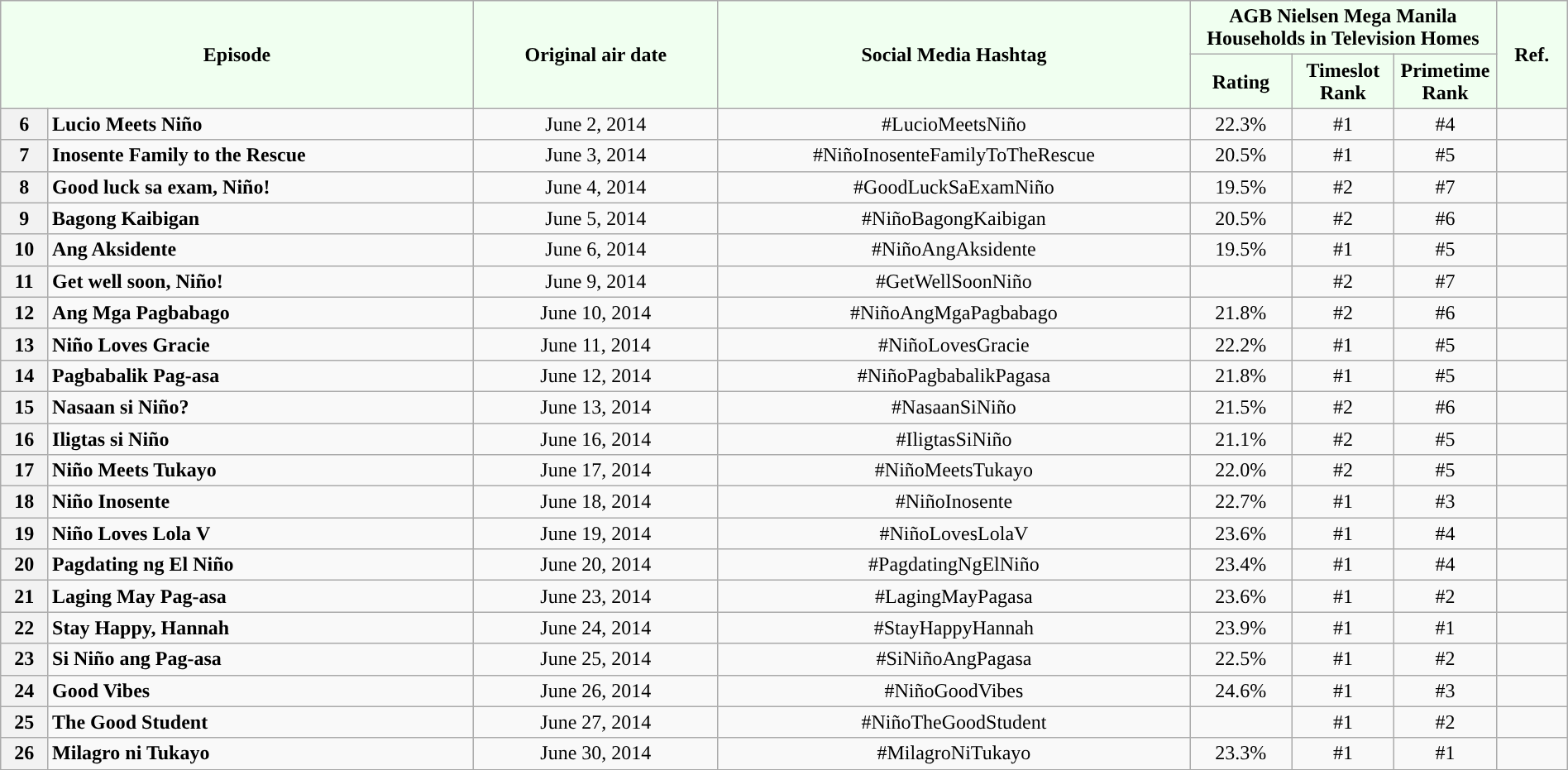<table class="wikitable" style="text-align:center; font-size:100%; line-height:18px;"  width="100%">
<tr>
<th colspan="2" rowspan="2" style="background-color:#F0FFF0; color:#000000;">Episode</th>
<th style="background:#F0FFF0; color:black" rowspan="2">Original air date</th>
<th style="background:#F0FFF0; color:black" rowspan="2">Social Media Hashtag</th>
<th style="background-color:#F0FFF0; color:#000000;" colspan="3">AGB Nielsen Mega Manila Households in Television Homes</th>
<th rowspan="2" style="background:#F0FFF0; color:black">Ref.</th>
</tr>
<tr style="text-align: center style=">
<th style="background-color:#F0FFF0; width:75px; color:#000000;">Rating</th>
<th style="background-color:#F0FFF0; width:75px; color:#000000;">Timeslot Rank</th>
<th style="background-color:#F0FFF0; width:75px; color:#000000;">Primetime Rank</th>
</tr>
<tr>
<th>6</th>
<td style="text-align: left;"><strong>Lucio Meets Niño</strong></td>
<td>June 2, 2014</td>
<td>#LucioMeetsNiño</td>
<td>22.3%</td>
<td>#1</td>
<td>#4</td>
<td></td>
</tr>
<tr>
<th>7</th>
<td style="text-align: left;"><strong>Inosente Family to the Rescue</strong></td>
<td>June 3, 2014</td>
<td>#NiñoInosenteFamilyToTheRescue</td>
<td>20.5%</td>
<td>#1</td>
<td>#5</td>
<td></td>
</tr>
<tr>
<th>8</th>
<td style="text-align: left;"><strong>Good luck sa exam, Niño!</strong></td>
<td>June 4, 2014</td>
<td>#GoodLuckSaExamNiño</td>
<td>19.5%</td>
<td>#2</td>
<td>#7</td>
<td></td>
</tr>
<tr>
<th>9</th>
<td style="text-align: left;"><strong>Bagong Kaibigan</strong></td>
<td>June 5, 2014</td>
<td>#NiñoBagongKaibigan</td>
<td>20.5%</td>
<td>#2</td>
<td>#6</td>
<td></td>
</tr>
<tr>
<th>10</th>
<td style="text-align: left;"><strong>Ang Aksidente</strong></td>
<td>June 6, 2014</td>
<td>#NiñoAngAksidente</td>
<td>19.5%</td>
<td>#1</td>
<td>#5</td>
<td></td>
</tr>
<tr>
<th>11</th>
<td style="text-align: left;"><strong>Get well soon, Niño!</strong></td>
<td>June 9, 2014</td>
<td>#GetWellSoonNiño</td>
<td></td>
<td>#2</td>
<td>#7</td>
<td></td>
</tr>
<tr>
<th>12</th>
<td style="text-align: left;"><strong>Ang Mga Pagbabago</strong></td>
<td>June 10, 2014</td>
<td>#NiñoAngMgaPagbabago</td>
<td>21.8%</td>
<td>#2</td>
<td>#6</td>
<td></td>
</tr>
<tr>
<th>13</th>
<td style="text-align: left;"><strong>Niño Loves Gracie</strong></td>
<td>June 11, 2014</td>
<td>#NiñoLovesGracie</td>
<td>22.2%</td>
<td>#1</td>
<td>#5</td>
<td></td>
</tr>
<tr>
<th>14</th>
<td style="text-align: left;"><strong>Pagbabalik Pag-asa</strong></td>
<td>June 12, 2014</td>
<td>#NiñoPagbabalikPagasa</td>
<td>21.8%</td>
<td>#1</td>
<td>#5</td>
<td></td>
</tr>
<tr>
<th>15</th>
<td style="text-align: left;"><strong>Nasaan si Niño?</strong></td>
<td>June 13, 2014</td>
<td>#NasaanSiNiño</td>
<td>21.5%</td>
<td>#2</td>
<td>#6</td>
<td></td>
</tr>
<tr>
<th>16</th>
<td style="text-align: left;"><strong>Iligtas si Niño</strong></td>
<td>June 16, 2014</td>
<td>#IligtasSiNiño</td>
<td>21.1%</td>
<td>#2</td>
<td>#5</td>
<td></td>
</tr>
<tr>
<th>17</th>
<td style="text-align: left;"><strong>Niño Meets Tukayo</strong></td>
<td>June 17, 2014</td>
<td>#NiñoMeetsTukayo</td>
<td>22.0%</td>
<td>#2</td>
<td>#5</td>
<td></td>
</tr>
<tr>
<th>18</th>
<td style="text-align: left;"><strong>Niño Inosente</strong></td>
<td>June 18, 2014</td>
<td>#NiñoInosente</td>
<td>22.7%</td>
<td>#1</td>
<td>#3</td>
<td></td>
</tr>
<tr>
<th>19</th>
<td style="text-align: left;"><strong>Niño Loves Lola V</strong></td>
<td>June 19, 2014</td>
<td>#NiñoLovesLolaV</td>
<td>23.6%</td>
<td>#1</td>
<td>#4</td>
<td></td>
</tr>
<tr>
<th>20</th>
<td style="text-align: left;"><strong>Pagdating ng El Niño</strong></td>
<td>June 20, 2014</td>
<td>#PagdatingNgElNiño</td>
<td>23.4%</td>
<td>#1</td>
<td>#4</td>
<td></td>
</tr>
<tr>
<th>21</th>
<td style="text-align: left;"><strong>Laging May Pag-asa</strong></td>
<td>June 23, 2014</td>
<td>#LagingMayPagasa</td>
<td>23.6%</td>
<td>#1</td>
<td>#2</td>
<td></td>
</tr>
<tr>
<th>22</th>
<td style="text-align: left;"><strong>Stay Happy, Hannah</strong></td>
<td>June 24, 2014</td>
<td>#StayHappyHannah</td>
<td>23.9%</td>
<td>#1</td>
<td>#1</td>
<td></td>
</tr>
<tr>
<th>23</th>
<td style="text-align: left;"><strong>Si Niño ang Pag-asa</strong></td>
<td>June 25, 2014</td>
<td>#SiNiñoAngPagasa</td>
<td>22.5%</td>
<td>#1</td>
<td>#2</td>
<td></td>
</tr>
<tr>
<th>24</th>
<td style="text-align: left;"><strong>Good Vibes</strong></td>
<td>June 26, 2014</td>
<td>#NiñoGoodVibes</td>
<td>24.6%</td>
<td>#1</td>
<td>#3</td>
<td></td>
</tr>
<tr>
<th>25</th>
<td style="text-align: left;"><strong>The Good Student</strong></td>
<td>June 27, 2014</td>
<td>#NiñoTheGoodStudent</td>
<td></td>
<td>#1</td>
<td>#2</td>
<td></td>
</tr>
<tr>
<th>26</th>
<td style="text-align: left;"><strong>Milagro ni Tukayo</strong></td>
<td>June 30, 2014</td>
<td>#MilagroNiTukayo</td>
<td>23.3%</td>
<td>#1</td>
<td>#1</td>
<td></td>
</tr>
<tr>
</tr>
</table>
